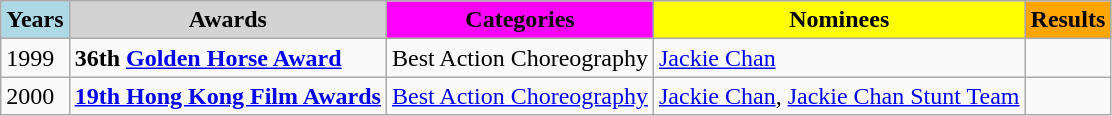<table class="wikitable">
<tr>
<th Colspan="1" style="background: lightblue;">Years</th>
<th Colspan="1" style="background: lightgray;">Awards</th>
<th Colspan="1" style="background: magenta;">Categories</th>
<th Colspan="1" style="background: yellow;">Nominees</th>
<th Colspan="1" style="background: orange;">Results</th>
</tr>
<tr>
<td rowspan="1">1999</td>
<td rowspan="1"><strong>36th <a href='#'>Golden Horse Award</a></strong></td>
<td>Best Action Choreography</td>
<td><a href='#'>Jackie Chan</a></td>
<td></td>
</tr>
<tr>
<td rowspan="1">2000</td>
<td rowspan="1"><strong><a href='#'>19th Hong Kong Film Awards</a></strong></td>
<td><a href='#'>Best Action Choreography</a></td>
<td><a href='#'>Jackie Chan</a>, <a href='#'>Jackie Chan Stunt Team</a></td>
<td></td>
</tr>
</table>
